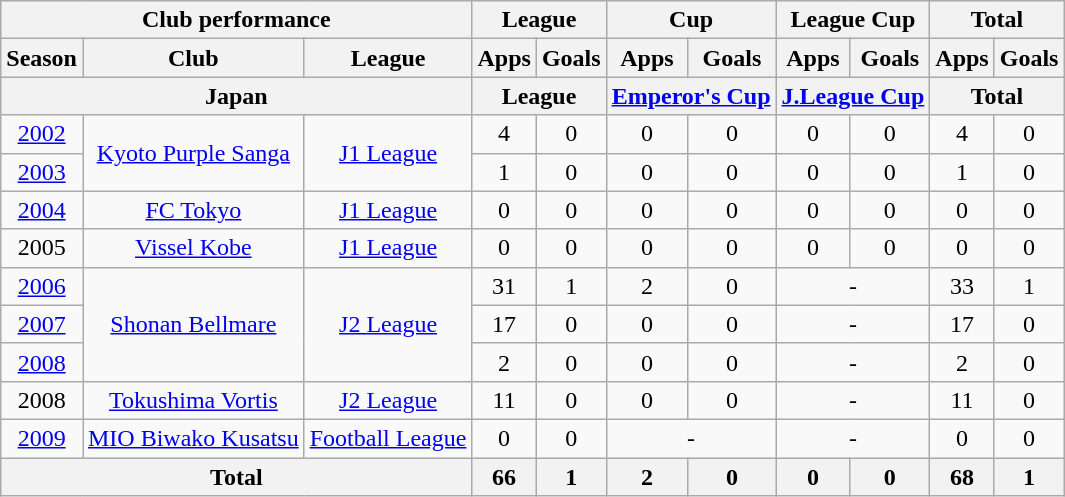<table class="wikitable" style="text-align:center;">
<tr>
<th colspan=3>Club performance</th>
<th colspan=2>League</th>
<th colspan=2>Cup</th>
<th colspan=2>League Cup</th>
<th colspan=2>Total</th>
</tr>
<tr>
<th>Season</th>
<th>Club</th>
<th>League</th>
<th>Apps</th>
<th>Goals</th>
<th>Apps</th>
<th>Goals</th>
<th>Apps</th>
<th>Goals</th>
<th>Apps</th>
<th>Goals</th>
</tr>
<tr>
<th colspan=3>Japan</th>
<th colspan=2>League</th>
<th colspan=2><a href='#'>Emperor's Cup</a></th>
<th colspan=2><a href='#'>J.League Cup</a></th>
<th colspan=2>Total</th>
</tr>
<tr>
<td><a href='#'>2002</a></td>
<td rowspan="2"><a href='#'>Kyoto Purple Sanga</a></td>
<td rowspan="2"><a href='#'>J1 League</a></td>
<td>4</td>
<td>0</td>
<td>0</td>
<td>0</td>
<td>0</td>
<td>0</td>
<td>4</td>
<td>0</td>
</tr>
<tr>
<td><a href='#'>2003</a></td>
<td>1</td>
<td>0</td>
<td>0</td>
<td>0</td>
<td>0</td>
<td>0</td>
<td>1</td>
<td>0</td>
</tr>
<tr>
<td><a href='#'>2004</a></td>
<td><a href='#'>FC Tokyo</a></td>
<td><a href='#'>J1 League</a></td>
<td>0</td>
<td>0</td>
<td>0</td>
<td>0</td>
<td>0</td>
<td>0</td>
<td>0</td>
<td>0</td>
</tr>
<tr>
<td>2005</td>
<td><a href='#'>Vissel Kobe</a></td>
<td><a href='#'>J1 League</a></td>
<td>0</td>
<td>0</td>
<td>0</td>
<td>0</td>
<td>0</td>
<td>0</td>
<td>0</td>
<td>0</td>
</tr>
<tr>
<td><a href='#'>2006</a></td>
<td rowspan="3"><a href='#'>Shonan Bellmare</a></td>
<td rowspan="3"><a href='#'>J2 League</a></td>
<td>31</td>
<td>1</td>
<td>2</td>
<td>0</td>
<td colspan="2">-</td>
<td>33</td>
<td>1</td>
</tr>
<tr>
<td><a href='#'>2007</a></td>
<td>17</td>
<td>0</td>
<td>0</td>
<td>0</td>
<td colspan="2">-</td>
<td>17</td>
<td>0</td>
</tr>
<tr>
<td><a href='#'>2008</a></td>
<td>2</td>
<td>0</td>
<td>0</td>
<td>0</td>
<td colspan="2">-</td>
<td>2</td>
<td>0</td>
</tr>
<tr>
<td>2008</td>
<td><a href='#'>Tokushima Vortis</a></td>
<td><a href='#'>J2 League</a></td>
<td>11</td>
<td>0</td>
<td>0</td>
<td>0</td>
<td colspan="2">-</td>
<td>11</td>
<td>0</td>
</tr>
<tr>
<td><a href='#'>2009</a></td>
<td><a href='#'>MIO Biwako Kusatsu</a></td>
<td><a href='#'>Football League</a></td>
<td>0</td>
<td>0</td>
<td colspan="2">-</td>
<td colspan="2">-</td>
<td>0</td>
<td>0</td>
</tr>
<tr>
<th colspan=3>Total</th>
<th>66</th>
<th>1</th>
<th>2</th>
<th>0</th>
<th>0</th>
<th>0</th>
<th>68</th>
<th>1</th>
</tr>
</table>
